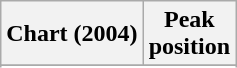<table class="wikitable sortable">
<tr>
<th>Chart (2004)</th>
<th>Peak<br>position</th>
</tr>
<tr>
</tr>
<tr>
</tr>
<tr>
</tr>
<tr>
</tr>
<tr>
</tr>
</table>
